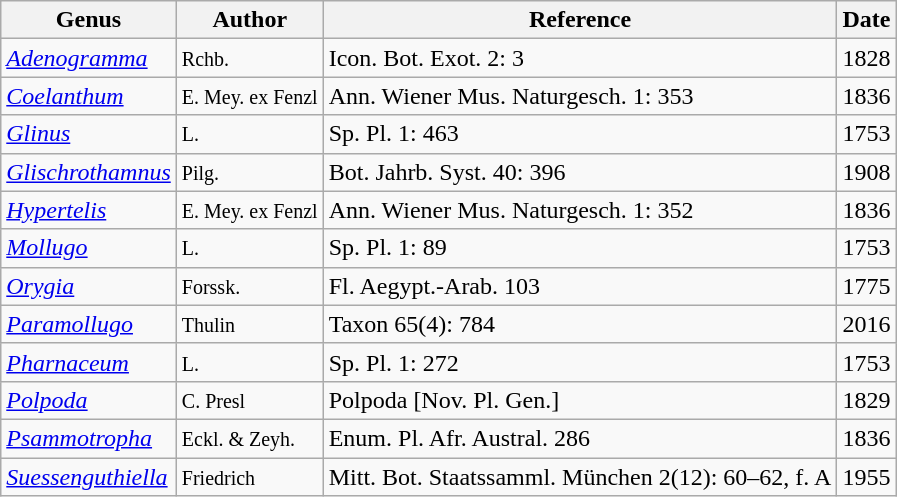<table class="wikitable">
<tr>
<th>Genus</th>
<th>Author</th>
<th>Reference</th>
<th>Date</th>
</tr>
<tr>
<td><em><a href='#'>Adenogramma</a></em></td>
<td><small>Rchb.</small></td>
<td>Icon. Bot. Exot. 2: 3</td>
<td>1828</td>
</tr>
<tr>
<td><em><a href='#'>Coelanthum</a></em></td>
<td><small>E. Mey. ex Fenzl</small></td>
<td>Ann. Wiener Mus. Naturgesch. 1: 353</td>
<td>1836</td>
</tr>
<tr>
<td><em><a href='#'>Glinus</a></em></td>
<td><small>L.</small></td>
<td>Sp. Pl. 1: 463</td>
<td>1753</td>
</tr>
<tr>
<td><em><a href='#'>Glischrothamnus</a></em></td>
<td><small>Pilg.</small></td>
<td>Bot. Jahrb. Syst. 40: 396</td>
<td>1908</td>
</tr>
<tr>
<td><em><a href='#'>Hypertelis</a></em></td>
<td><small>E. Mey. ex Fenzl</small></td>
<td>Ann. Wiener Mus. Naturgesch. 1: 352</td>
<td>1836</td>
</tr>
<tr>
<td><em><a href='#'>Mollugo</a></em></td>
<td><small>L.</small></td>
<td>Sp. Pl. 1: 89</td>
<td>1753</td>
</tr>
<tr>
<td><em><a href='#'>Orygia</a></em></td>
<td><small>Forssk.</small></td>
<td>Fl. Aegypt.-Arab. 103</td>
<td>1775</td>
</tr>
<tr>
<td><em><a href='#'>Paramollugo</a></em></td>
<td><small>Thulin</small></td>
<td>Taxon 65(4): 784</td>
<td>2016</td>
</tr>
<tr>
<td><em><a href='#'>Pharnaceum</a></em></td>
<td><small>L.</small></td>
<td>Sp. Pl. 1: 272</td>
<td>1753</td>
</tr>
<tr>
<td><em><a href='#'>Polpoda</a></em></td>
<td><small>C. Presl</small></td>
<td>Polpoda [Nov. Pl. Gen.]</td>
<td>1829</td>
</tr>
<tr>
<td><em><a href='#'>Psammotropha</a></em></td>
<td><small>Eckl. & Zeyh.</small></td>
<td>Enum. Pl. Afr. Austral. 286</td>
<td>1836</td>
</tr>
<tr>
<td><em><a href='#'>Suessenguthiella</a></em></td>
<td><small>Friedrich</small></td>
<td>Mitt. Bot. Staatssamml. München 2(12): 60–62, f. A</td>
<td>1955</td>
</tr>
</table>
